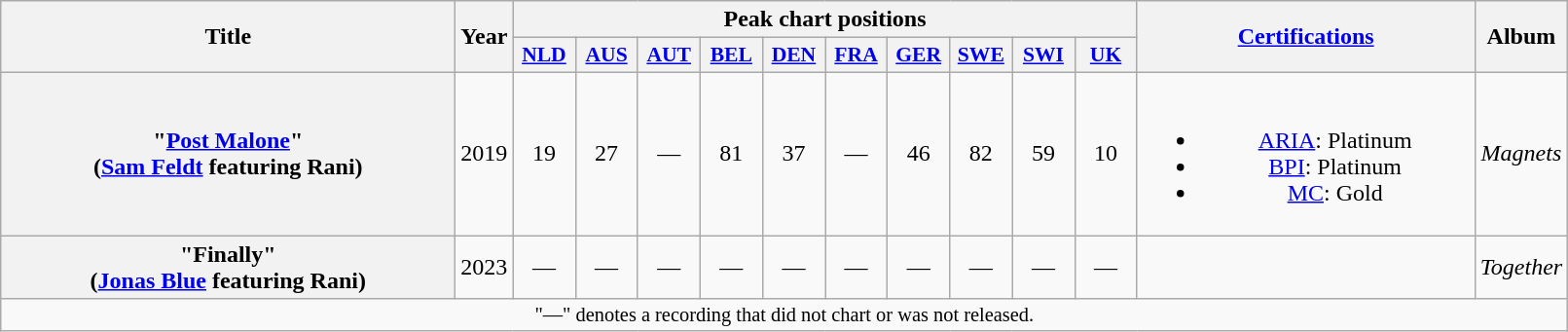<table class="wikitable plainrowheaders" border="1" style="text-align:center;">
<tr>
<th scope="col" rowspan="2" style="width:19em;">Title</th>
<th scope="col" rowspan="2">Year</th>
<th scope="col" colspan="10">Peak chart positions</th>
<th scope="col" rowspan="2" style="width:14em;"><a href='#'>Certifications</a></th>
<th scope="col" rowspan="2">Album</th>
</tr>
<tr>
<th scope="col" style="width:2.5em;font-size:90%;"><a href='#'>NLD</a><br></th>
<th scope="col" style="width:2.5em;font-size:90%;"><a href='#'>AUS</a><br></th>
<th scope="col" style="width:2.5em;font-size:90%;"><a href='#'>AUT</a><br></th>
<th scope="col" style="width:2.5em;font-size:90%;"><a href='#'>BEL</a><br></th>
<th scope="col" style="width:2.5em;font-size:90%;"><a href='#'>DEN</a><br></th>
<th scope="col" style="width:2.5em;font-size:90%;"><a href='#'>FRA</a><br></th>
<th scope="col" style="width:2.5em;font-size:90%;"><a href='#'>GER</a><br></th>
<th scope="col" style="width:2.5em;font-size:90%;"><a href='#'>SWE</a><br></th>
<th scope="col" style="width:2.5em;font-size:90%;"><a href='#'>SWI</a><br></th>
<th scope="col" style="width:2.5em;font-size:90%;"><a href='#'>UK</a><br></th>
</tr>
<tr>
<th scope="row">"<a href='#'>Post Malone</a>"<br><span>(<a href='#'>Sam Feldt</a> featuring Rani)</span></th>
<td>2019</td>
<td>19</td>
<td>27</td>
<td>—</td>
<td>81</td>
<td>37<br></td>
<td>—</td>
<td>46</td>
<td>82<br></td>
<td>59</td>
<td>10</td>
<td><br><ul><li><a href='#'>ARIA</a>: Platinum</li><li><a href='#'>BPI</a>: Platinum</li><li><a href='#'>MC</a>: Gold</li></ul></td>
<td><em>Magnets</em></td>
</tr>
<tr>
<th scope="row">"Finally"<br><span>(<a href='#'>Jonas Blue</a> featuring Rani)</span></th>
<td>2023</td>
<td>—</td>
<td>—</td>
<td>—</td>
<td>—</td>
<td>—</td>
<td>—</td>
<td>—</td>
<td>—</td>
<td>—</td>
<td>—</td>
<td></td>
<td><em>Together</em></td>
</tr>
<tr>
<td colspan="14" style="font-size:85%">"—" denotes a recording that did not chart or was not released.</td>
</tr>
</table>
